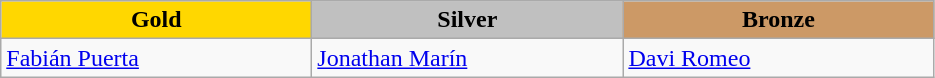<table class="wikitable" style="text-align:left">
<tr align="center">
<td width=200 bgcolor=gold><strong>Gold</strong></td>
<td width=200 bgcolor=silver><strong>Silver</strong></td>
<td width=200 bgcolor=CC9966><strong>Bronze</strong></td>
</tr>
<tr>
<td><a href='#'>Fabián Puerta</a><br><em></em></td>
<td><a href='#'>Jonathan Marín</a><br><em></em></td>
<td><a href='#'>Davi Romeo</a><br><em></em></td>
</tr>
</table>
